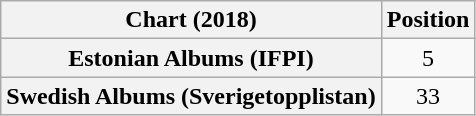<table class="wikitable plainrowheaders" style="text-align:center">
<tr>
<th scope="col">Chart (2018)</th>
<th scope="col">Position</th>
</tr>
<tr>
<th scope="row">Estonian Albums (IFPI)</th>
<td>5</td>
</tr>
<tr>
<th scope="row">Swedish Albums (Sverigetopplistan)</th>
<td>33</td>
</tr>
</table>
